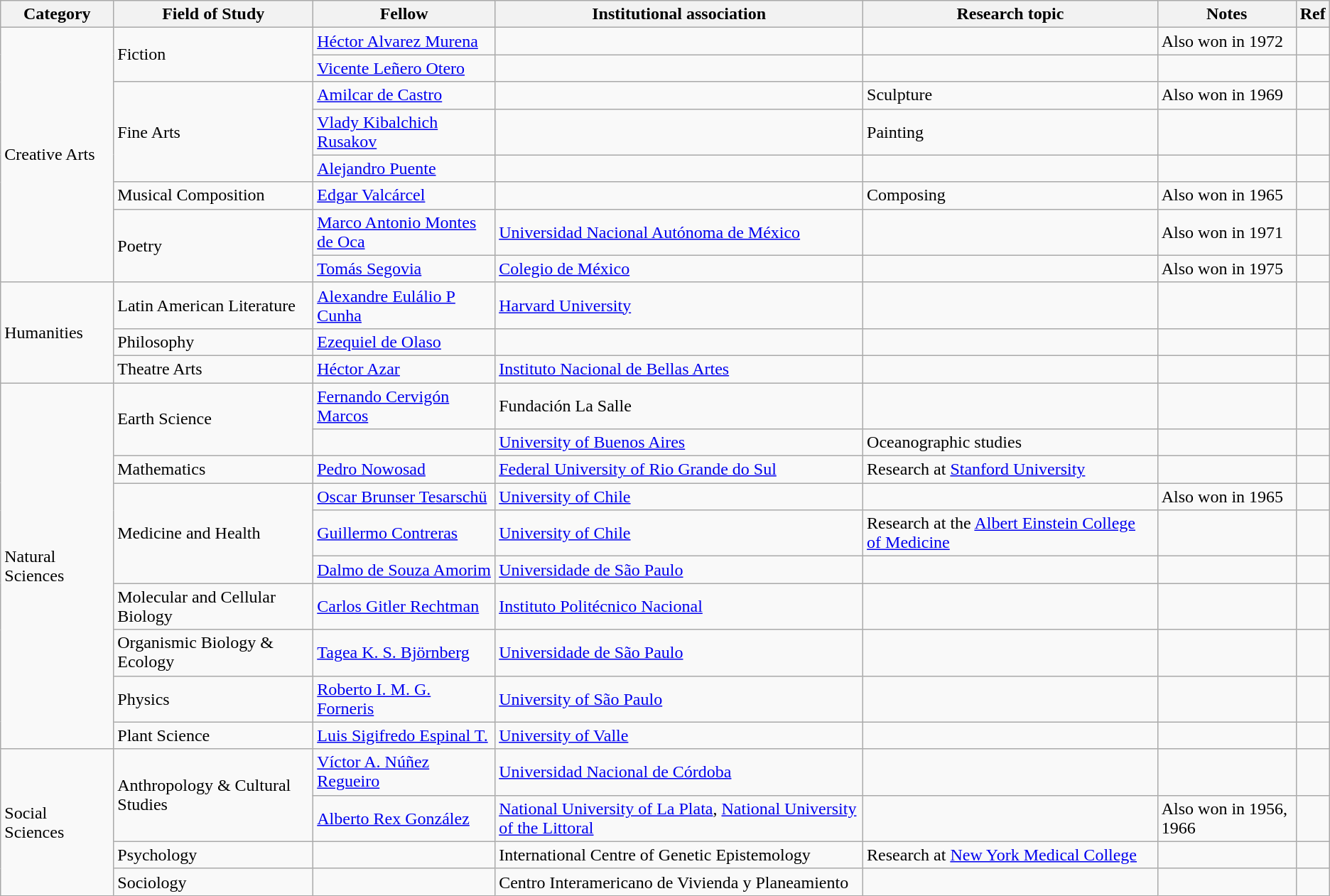<table class="wikitable sortable static-row-numbers static-row-header-text">
<tr>
<th>Category</th>
<th>Field of Study</th>
<th>Fellow</th>
<th>Institutional association </th>
<th>Research topic</th>
<th>Notes</th>
<th class="unsortable">Ref</th>
</tr>
<tr>
<td rowspan="8">Creative Arts</td>
<td rowspan="2">Fiction</td>
<td><a href='#'>Héctor Alvarez Murena</a></td>
<td></td>
<td></td>
<td>Also won in 1972</td>
<td></td>
</tr>
<tr>
<td><a href='#'>Vicente Leñero Otero</a></td>
<td></td>
<td></td>
<td></td>
<td></td>
</tr>
<tr>
<td rowspan="3">Fine Arts</td>
<td><a href='#'>Amilcar de Castro</a></td>
<td></td>
<td>Sculpture</td>
<td>Also won in 1969</td>
<td></td>
</tr>
<tr>
<td><a href='#'>Vlady Kibalchich Rusakov</a></td>
<td></td>
<td>Painting</td>
<td></td>
<td></td>
</tr>
<tr>
<td><a href='#'>Alejandro Puente</a></td>
<td></td>
<td></td>
<td></td>
<td></td>
</tr>
<tr>
<td>Musical Composition</td>
<td><a href='#'>Edgar Valcárcel</a></td>
<td></td>
<td>Composing</td>
<td>Also won in 1965</td>
<td></td>
</tr>
<tr>
<td rowspan="2">Poetry</td>
<td><a href='#'>Marco Antonio Montes de Oca</a></td>
<td><a href='#'>Universidad Nacional Autónoma de México</a></td>
<td></td>
<td>Also won in 1971</td>
<td></td>
</tr>
<tr>
<td><a href='#'>Tomás Segovia</a></td>
<td><a href='#'>Colegio de México</a></td>
<td></td>
<td>Also won in 1975</td>
<td></td>
</tr>
<tr>
<td rowspan="3">Humanities</td>
<td>Latin American Literature</td>
<td><a href='#'>Alexandre Eulálio P Cunha</a></td>
<td><a href='#'>Harvard University</a></td>
<td></td>
<td></td>
<td></td>
</tr>
<tr>
<td>Philosophy</td>
<td><a href='#'>Ezequiel de Olaso</a></td>
<td></td>
<td></td>
<td></td>
<td></td>
</tr>
<tr>
<td>Theatre Arts</td>
<td><a href='#'>Héctor Azar</a></td>
<td><a href='#'>Instituto Nacional de Bellas Artes</a></td>
<td></td>
<td></td>
<td></td>
</tr>
<tr>
<td rowspan="10">Natural Sciences</td>
<td rowspan="2">Earth Science</td>
<td><a href='#'>Fernando Cervigón Marcos</a></td>
<td>Fundación La Salle</td>
<td></td>
<td></td>
<td></td>
</tr>
<tr>
<td></td>
<td><a href='#'>University of Buenos Aires</a></td>
<td>Oceanographic studies</td>
<td></td>
<td></td>
</tr>
<tr>
<td>Mathematics</td>
<td><a href='#'>Pedro Nowosad</a></td>
<td><a href='#'>Federal University of Rio Grande do Sul</a></td>
<td>Research at <a href='#'>Stanford University</a></td>
<td></td>
<td></td>
</tr>
<tr>
<td rowspan="3">Medicine and Health</td>
<td><a href='#'>Oscar Brunser Tesarschü</a></td>
<td><a href='#'>University of Chile</a></td>
<td></td>
<td>Also won in 1965</td>
<td></td>
</tr>
<tr>
<td><a href='#'>Guillermo Contreras</a></td>
<td><a href='#'>University of Chile</a></td>
<td>Research at the <a href='#'>Albert Einstein College of Medicine</a></td>
<td></td>
<td></td>
</tr>
<tr>
<td><a href='#'>Dalmo de Souza Amorim</a></td>
<td><a href='#'>Universidade de São Paulo</a></td>
<td></td>
<td></td>
<td></td>
</tr>
<tr>
<td>Molecular and Cellular Biology</td>
<td><a href='#'>Carlos Gitler Rechtman</a></td>
<td><a href='#'>Instituto Politécnico Nacional</a></td>
<td></td>
<td></td>
<td></td>
</tr>
<tr>
<td>Organismic Biology & Ecology</td>
<td><a href='#'>Tagea K. S. Björnberg</a></td>
<td><a href='#'>Universidade de São Paulo</a></td>
<td></td>
<td></td>
<td></td>
</tr>
<tr>
<td>Physics</td>
<td><a href='#'>Roberto I. M. G. Forneris</a></td>
<td><a href='#'>University of São Paulo</a></td>
<td></td>
<td></td>
<td></td>
</tr>
<tr>
<td>Plant Science</td>
<td><a href='#'>Luis Sigifredo Espinal T.</a></td>
<td><a href='#'>University of Valle</a></td>
<td></td>
<td></td>
<td></td>
</tr>
<tr>
<td rowspan="4">Social Sciences</td>
<td rowspan="2">Anthropology & Cultural Studies</td>
<td><a href='#'>Víctor A. Núñez Regueiro</a></td>
<td><a href='#'>Universidad Nacional de Córdoba</a></td>
<td></td>
<td></td>
<td></td>
</tr>
<tr>
<td><a href='#'>Alberto Rex González</a> </td>
<td><a href='#'>National University of La Plata</a>, <a href='#'>National University of the Littoral</a></td>
<td></td>
<td>Also won in 1956, 1966</td>
<td></td>
</tr>
<tr>
<td>Psychology</td>
<td></td>
<td>International Centre of Genetic Epistemology</td>
<td>Research at <a href='#'>New York Medical College</a></td>
<td></td>
<td></td>
</tr>
<tr>
<td>Sociology</td>
<td></td>
<td>Centro Interamericano de Vivienda y Planeamiento</td>
<td></td>
<td></td>
<td></td>
</tr>
</table>
